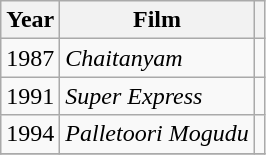<table class="wikitable sortable">
<tr>
<th>Year</th>
<th>Film</th>
<th></th>
</tr>
<tr>
<td>1987</td>
<td><em>Chaitanyam</em></td>
<td></td>
</tr>
<tr>
<td>1991</td>
<td><em>Super Express</em></td>
<td></td>
</tr>
<tr>
<td>1994</td>
<td><em>Palletoori Mogudu</em></td>
<td></td>
</tr>
<tr>
</tr>
</table>
